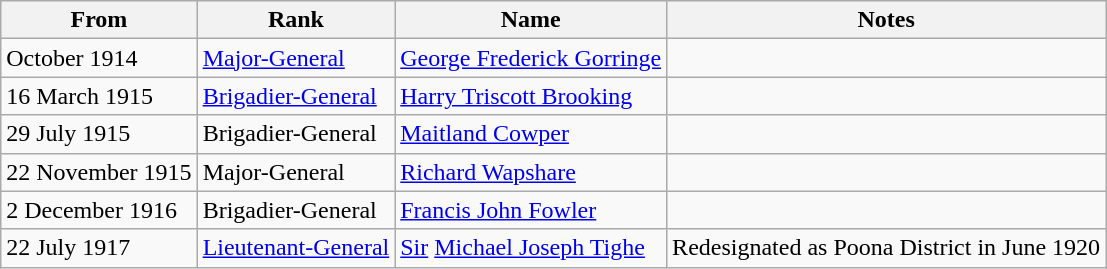<table class="wikitable">
<tr>
<th>From</th>
<th>Rank</th>
<th>Name</th>
<th>Notes</th>
</tr>
<tr>
<td>October 1914</td>
<td><a href='#'>Major-General</a></td>
<td><a href='#'>George Frederick Gorringe</a></td>
<td></td>
</tr>
<tr>
<td>16 March 1915</td>
<td><a href='#'>Brigadier-General</a></td>
<td><a href='#'>Harry Triscott Brooking</a></td>
<td></td>
</tr>
<tr>
<td>29 July 1915</td>
<td>Brigadier-General</td>
<td><a href='#'>Maitland Cowper</a></td>
<td></td>
</tr>
<tr>
<td>22 November 1915</td>
<td>Major-General</td>
<td><a href='#'>Richard Wapshare</a></td>
<td></td>
</tr>
<tr>
<td>2 December 1916</td>
<td>Brigadier-General</td>
<td><a href='#'>Francis John Fowler</a></td>
<td></td>
</tr>
<tr>
<td>22 July 1917</td>
<td><a href='#'>Lieutenant-General</a></td>
<td><a href='#'>Sir</a> <a href='#'>Michael Joseph Tighe</a></td>
<td>Redesignated as Poona District in June 1920</td>
</tr>
</table>
